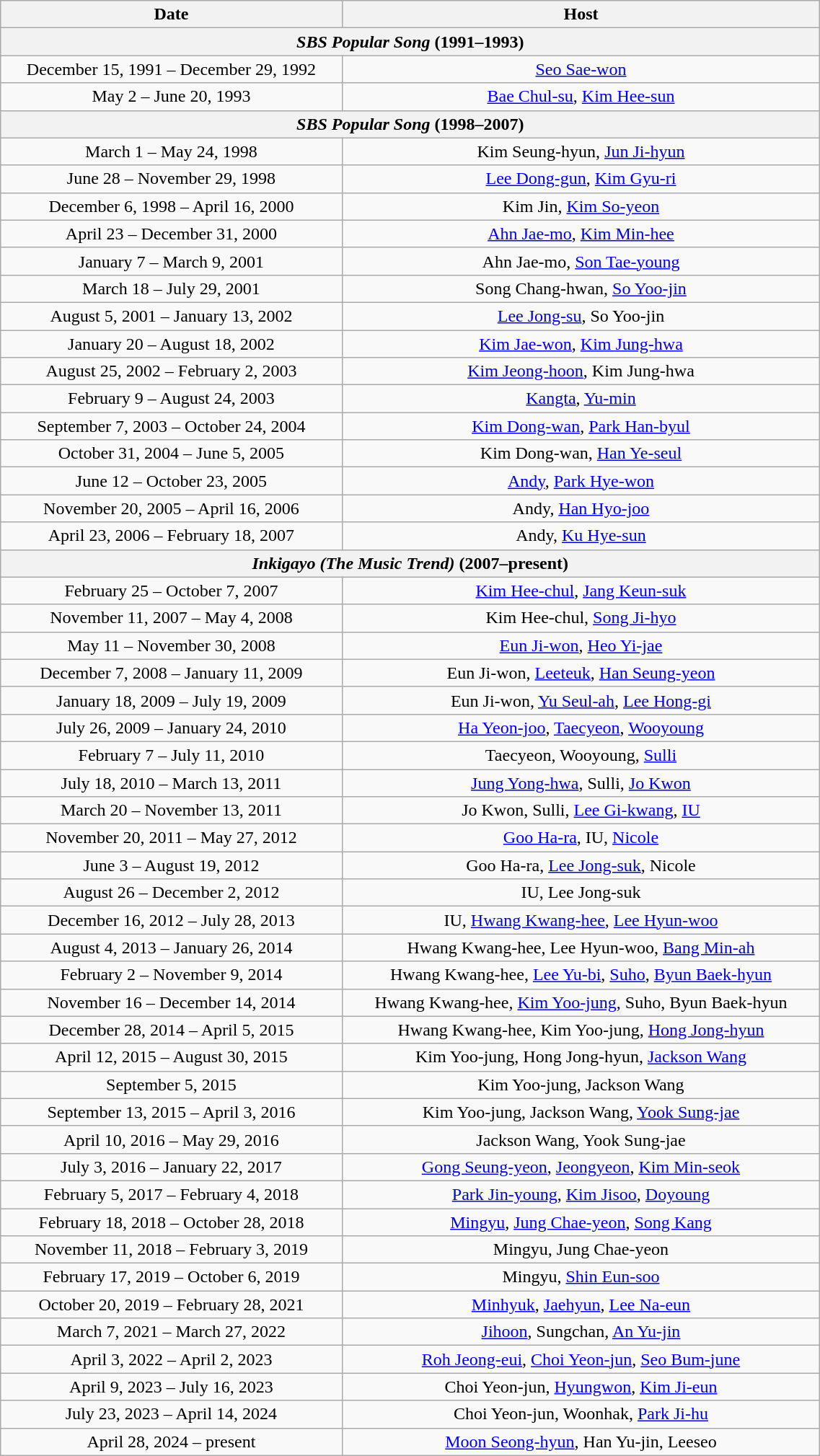<table class="wikitable" style="text-align:center; width:60%">
<tr>
<th style="width:25%">Date</th>
<th style="width:35%">Host</th>
</tr>
<tr>
<th colspan="2"><em>SBS Popular Song</em> (1991–1993)</th>
</tr>
<tr>
<td>December 15, 1991 – December 29, 1992</td>
<td><a href='#'>Seo Sae-won</a></td>
</tr>
<tr>
<td>May 2 – June 20, 1993</td>
<td><a href='#'>Bae Chul-su</a>, <a href='#'>Kim Hee-sun</a></td>
</tr>
<tr>
<th colspan="2"><em>SBS Popular Song</em> (1998–2007)</th>
</tr>
<tr>
<td>March 1 – May 24, 1998</td>
<td>Kim Seung-hyun, <a href='#'>Jun Ji-hyun</a></td>
</tr>
<tr>
<td>June 28 – November 29, 1998</td>
<td><a href='#'>Lee Dong-gun</a>, <a href='#'>Kim Gyu-ri</a></td>
</tr>
<tr>
<td>December 6, 1998 – April 16, 2000</td>
<td>Kim Jin, <a href='#'>Kim So-yeon</a></td>
</tr>
<tr>
<td>April 23 – December 31, 2000</td>
<td><a href='#'>Ahn Jae-mo</a>, <a href='#'>Kim Min-hee</a></td>
</tr>
<tr>
<td>January 7 – March 9, 2001</td>
<td>Ahn Jae-mo, <a href='#'>Son Tae-young</a></td>
</tr>
<tr>
<td>March 18 – July 29, 2001</td>
<td>Song Chang-hwan, <a href='#'>So Yoo-jin</a></td>
</tr>
<tr>
<td>August 5, 2001 – January 13, 2002</td>
<td><a href='#'>Lee Jong-su</a>, So Yoo-jin</td>
</tr>
<tr>
<td>January 20 – August 18, 2002</td>
<td><a href='#'>Kim Jae-won</a>, <a href='#'>Kim Jung-hwa</a></td>
</tr>
<tr>
<td>August 25, 2002 – February 2, 2003</td>
<td><a href='#'>Kim Jeong-hoon</a>, Kim Jung-hwa</td>
</tr>
<tr>
<td>February 9 – August 24, 2003</td>
<td><a href='#'>Kangta</a>, <a href='#'>Yu-min</a></td>
</tr>
<tr>
<td>September 7, 2003 – October 24, 2004</td>
<td><a href='#'>Kim Dong-wan</a>, <a href='#'>Park Han-byul</a></td>
</tr>
<tr>
<td>October 31, 2004 – June 5, 2005</td>
<td>Kim Dong-wan, <a href='#'>Han Ye-seul</a></td>
</tr>
<tr>
<td>June 12 – October 23, 2005</td>
<td><a href='#'>Andy</a>, <a href='#'>Park Hye-won</a></td>
</tr>
<tr>
<td>November 20, 2005 – April 16, 2006</td>
<td>Andy, <a href='#'>Han Hyo-joo</a></td>
</tr>
<tr>
<td>April 23, 2006 – February 18, 2007</td>
<td>Andy, <a href='#'>Ku Hye-sun</a></td>
</tr>
<tr>
<th colspan="2"><em>Inkigayo (The Music Trend)</em> (2007–present)</th>
</tr>
<tr>
<td>February 25 – October 7, 2007</td>
<td><a href='#'>Kim Hee-chul</a>, <a href='#'>Jang Keun-suk</a></td>
</tr>
<tr>
<td>November 11, 2007 – May 4, 2008</td>
<td>Kim Hee-chul, <a href='#'>Song Ji-hyo</a></td>
</tr>
<tr>
<td>May 11 – November 30, 2008</td>
<td><a href='#'>Eun Ji-won</a>, <a href='#'>Heo Yi-jae</a></td>
</tr>
<tr>
<td>December 7, 2008 – January 11, 2009</td>
<td>Eun Ji-won, <a href='#'>Leeteuk</a>, <a href='#'>Han Seung-yeon</a></td>
</tr>
<tr>
<td>January 18, 2009 – July 19, 2009</td>
<td>Eun Ji-won, <a href='#'>Yu Seul-ah</a>, <a href='#'>Lee Hong-gi</a></td>
</tr>
<tr>
<td>July 26, 2009 – January 24, 2010</td>
<td><a href='#'>Ha Yeon-joo</a>, <a href='#'>Taecyeon</a>, <a href='#'>Wooyoung</a></td>
</tr>
<tr>
<td>February 7 – July 11, 2010</td>
<td>Taecyeon, Wooyoung, <a href='#'>Sulli</a></td>
</tr>
<tr>
<td>July 18, 2010 – March 13, 2011</td>
<td><a href='#'>Jung Yong-hwa</a>, Sulli, <a href='#'>Jo Kwon</a></td>
</tr>
<tr>
<td>March 20 – November 13, 2011</td>
<td>Jo Kwon, Sulli, <a href='#'>Lee Gi-kwang</a>, <a href='#'>IU</a></td>
</tr>
<tr>
<td>November 20, 2011 – May 27, 2012</td>
<td><a href='#'>Goo Ha-ra</a>, IU, <a href='#'>Nicole</a></td>
</tr>
<tr>
<td>June 3 – August 19, 2012</td>
<td>Goo Ha-ra, <a href='#'>Lee Jong-suk</a>, Nicole</td>
</tr>
<tr>
<td>August 26 – December 2, 2012</td>
<td>IU, Lee Jong-suk</td>
</tr>
<tr>
<td>December 16, 2012 – July 28, 2013</td>
<td>IU, <a href='#'>Hwang Kwang-hee</a>, <a href='#'>Lee Hyun-woo</a></td>
</tr>
<tr>
<td>August 4, 2013 – January 26, 2014</td>
<td>Hwang Kwang-hee, Lee Hyun-woo, <a href='#'>Bang Min-ah</a></td>
</tr>
<tr>
<td>February 2 – November 9, 2014</td>
<td>Hwang Kwang-hee, <a href='#'>Lee Yu-bi</a>, <a href='#'>Suho</a>, <a href='#'>Byun Baek-hyun</a></td>
</tr>
<tr>
<td>November 16 – December 14, 2014</td>
<td>Hwang Kwang-hee, <a href='#'>Kim Yoo-jung</a>, Suho, Byun Baek-hyun</td>
</tr>
<tr>
<td>December 28, 2014 – April 5, 2015</td>
<td>Hwang Kwang-hee, Kim Yoo-jung, <a href='#'>Hong Jong-hyun</a></td>
</tr>
<tr>
<td>April 12, 2015 – August 30, 2015</td>
<td>Kim Yoo-jung, Hong Jong-hyun, <a href='#'>Jackson Wang</a></td>
</tr>
<tr>
<td>September 5, 2015</td>
<td>Kim Yoo-jung, Jackson Wang</td>
</tr>
<tr>
<td>September 13, 2015 – April 3, 2016</td>
<td>Kim Yoo-jung, Jackson Wang, <a href='#'>Yook Sung-jae</a></td>
</tr>
<tr>
<td>April 10, 2016 – May 29, 2016</td>
<td>Jackson Wang, Yook Sung-jae</td>
</tr>
<tr>
<td>July 3, 2016 – January 22, 2017</td>
<td><a href='#'>Gong Seung-yeon</a>, <a href='#'>Jeongyeon</a>, <a href='#'>Kim Min-seok</a></td>
</tr>
<tr>
<td>February 5, 2017 – February 4, 2018</td>
<td><a href='#'>Park Jin-young</a>, <a href='#'>Kim Jisoo</a>, <a href='#'>Doyoung</a></td>
</tr>
<tr>
<td>February 18, 2018 – October 28, 2018</td>
<td><a href='#'>Mingyu</a>, <a href='#'>Jung Chae-yeon</a>, <a href='#'>Song Kang</a></td>
</tr>
<tr>
<td>November 11, 2018 – February 3, 2019</td>
<td>Mingyu, Jung Chae-yeon</td>
</tr>
<tr>
<td>February 17, 2019 – October 6, 2019</td>
<td>Mingyu, <a href='#'>Shin Eun-soo</a></td>
</tr>
<tr>
<td>October 20, 2019 – February 28, 2021</td>
<td><a href='#'>Minhyuk</a>, <a href='#'>Jaehyun</a>, <a href='#'>Lee Na-eun</a></td>
</tr>
<tr>
<td>March 7, 2021 – March 27, 2022</td>
<td><a href='#'>Jihoon</a>, Sungchan, <a href='#'>An Yu-jin</a></td>
</tr>
<tr>
<td>April 3, 2022 – April 2, 2023</td>
<td><a href='#'>Roh Jeong-eui</a>, <a href='#'>Choi Yeon-jun</a>, <a href='#'>Seo Bum-june</a></td>
</tr>
<tr>
<td>April 9, 2023 – July 16, 2023</td>
<td>Choi Yeon-jun, <a href='#'>Hyungwon</a>, <a href='#'>Kim Ji-eun</a></td>
</tr>
<tr>
<td>July 23, 2023 – April 14, 2024</td>
<td>Choi Yeon-jun, Woonhak, <a href='#'>Park Ji-hu</a></td>
</tr>
<tr>
<td>April 28, 2024 – present</td>
<td><a href='#'>Moon Seong-hyun</a>, Han Yu-jin, Leeseo</td>
</tr>
</table>
